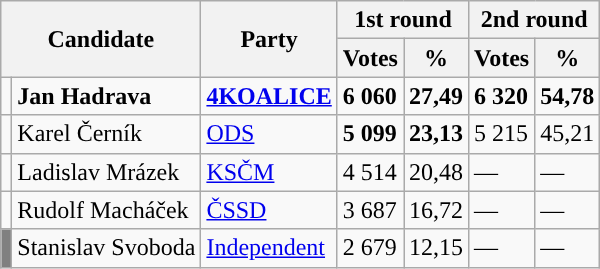<table class="wikitable sortable">
<tr>
<th colspan="2" rowspan="2">Candidate</th>
<th rowspan="2">Party</th>
<th colspan="2">1st round</th>
<th colspan="2">2nd round</th>
</tr>
<tr>
<th>Votes</th>
<th>%</th>
<th>Votes</th>
<th>%</th>
</tr>
<tr>
<td style="background-color:"></td>
<td><strong>Jan Hadrava</strong></td>
<td><strong><a href='#'>4KOALICE</a></strong></td>
<td><strong>6 060</strong></td>
<td><strong>27,49</strong></td>
<td><strong>6 320</strong></td>
<td><strong>54,78</strong></td>
</tr>
<tr>
<td style="background-color:"></td>
<td>Karel Černík</td>
<td><a href='#'>ODS</a></td>
<td><strong>5 099</strong></td>
<td><strong>23,13</strong></td>
<td>5 215</td>
<td>45,21</td>
</tr>
<tr>
<td style="background-color:"></td>
<td>Ladislav Mrázek</td>
<td><a href='#'>KSČM</a></td>
<td>4 514</td>
<td>20,48</td>
<td>—</td>
<td>—</td>
</tr>
<tr>
<td style="background-color:"></td>
<td>Rudolf Macháček</td>
<td><a href='#'>ČSSD</a></td>
<td>3 687</td>
<td>16,72</td>
<td>—</td>
<td>—</td>
</tr>
<tr>
<td style="background-color:grey"></td>
<td>Stanislav Svoboda</td>
<td><a href='#'>Independent</a></td>
<td>2 679</td>
<td>12,15</td>
<td>—</td>
<td>—</td>
</tr>
</table>
